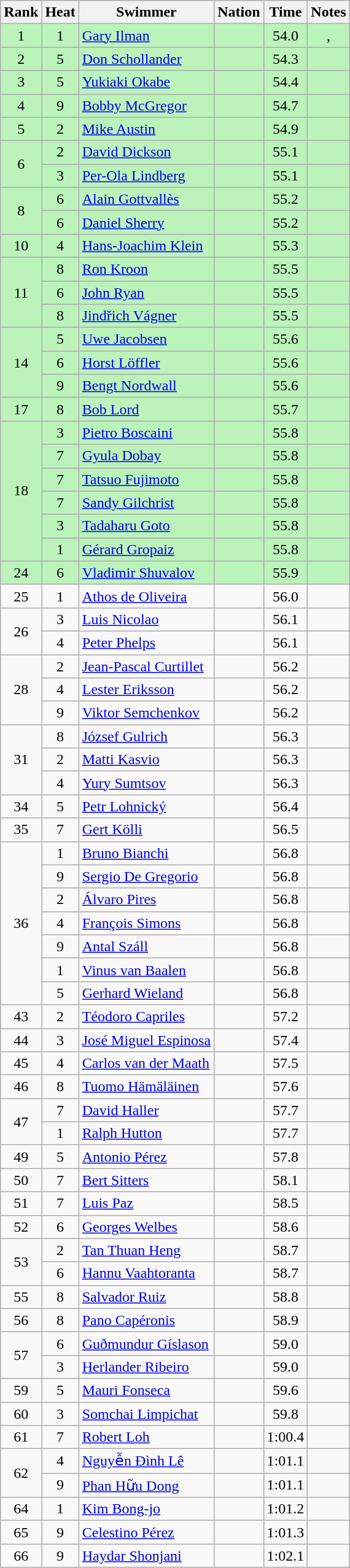<table class="wikitable sortable" style=text-align:center>
<tr>
<th>Rank</th>
<th>Heat</th>
<th>Swimmer</th>
<th>Nation</th>
<th>Time</th>
<th>Notes</th>
</tr>
<tr bgcolor=bbf3bb>
<td>1</td>
<td>1</td>
<td align=left><a href='#'>Gary Ilman</a></td>
<td align=left></td>
<td>54.0</td>
<td>, </td>
</tr>
<tr bgcolor=bbf3bb>
<td>2</td>
<td>5</td>
<td align=left><a href='#'>Don Schollander</a></td>
<td align=left></td>
<td>54.3</td>
<td></td>
</tr>
<tr bgcolor=bbf3bb>
<td>3</td>
<td>5</td>
<td align=left><a href='#'>Yukiaki Okabe</a></td>
<td align=left></td>
<td>54.4</td>
<td></td>
</tr>
<tr bgcolor=bbf3bb>
<td>4</td>
<td>9</td>
<td align=left><a href='#'>Bobby McGregor</a></td>
<td align=left></td>
<td>54.7</td>
<td></td>
</tr>
<tr bgcolor=bbf3bb>
<td>5</td>
<td>2</td>
<td align=left><a href='#'>Mike Austin</a></td>
<td align=left></td>
<td>54.9</td>
<td></td>
</tr>
<tr bgcolor=bbf3bb>
<td rowspan=2>6</td>
<td>2</td>
<td align=left><a href='#'>David Dickson</a></td>
<td align=left></td>
<td>55.1</td>
<td></td>
</tr>
<tr bgcolor=bbf3bb>
<td>3</td>
<td align=left><a href='#'>Per-Ola Lindberg</a></td>
<td align=left></td>
<td>55.1</td>
<td></td>
</tr>
<tr bgcolor=bbf3bb>
<td rowspan=2>8</td>
<td>6</td>
<td align=left><a href='#'>Alain Gottvallès</a></td>
<td align=left></td>
<td>55.2</td>
<td></td>
</tr>
<tr bgcolor=bbf3bb>
<td>6</td>
<td align=left><a href='#'>Daniel Sherry</a></td>
<td align=left></td>
<td>55.2</td>
<td></td>
</tr>
<tr bgcolor=bbf3bb>
<td>10</td>
<td>4</td>
<td align=left><a href='#'>Hans-Joachim Klein</a></td>
<td align=left></td>
<td>55.3</td>
<td></td>
</tr>
<tr bgcolor=bbf3bb>
<td rowspan=3>11</td>
<td>8</td>
<td align=left><a href='#'>Ron Kroon</a></td>
<td align=left></td>
<td>55.5</td>
<td></td>
</tr>
<tr bgcolor=bbf3bb>
<td>6</td>
<td align=left><a href='#'>John Ryan</a></td>
<td align=left></td>
<td>55.5</td>
<td></td>
</tr>
<tr bgcolor=bbf3bb>
<td>8</td>
<td align=left><a href='#'>Jindřich Vágner</a></td>
<td align=left></td>
<td>55.5</td>
<td></td>
</tr>
<tr bgcolor=bbf3bb>
<td rowspan=3>14</td>
<td>5</td>
<td align=left><a href='#'>Uwe Jacobsen</a></td>
<td align=left></td>
<td>55.6</td>
<td></td>
</tr>
<tr bgcolor=bbf3bb>
<td>6</td>
<td align=left><a href='#'>Horst Löffler</a></td>
<td align=left></td>
<td>55.6</td>
<td></td>
</tr>
<tr bgcolor=bbf3bb>
<td>9</td>
<td align=left><a href='#'>Bengt Nordwall</a></td>
<td align=left></td>
<td>55.6</td>
<td></td>
</tr>
<tr bgcolor=bbf3bb>
<td>17</td>
<td>8</td>
<td align=left><a href='#'>Bob Lord</a></td>
<td align=left></td>
<td>55.7</td>
<td></td>
</tr>
<tr bgcolor=bbf3bb>
<td rowspan=6>18</td>
<td>3</td>
<td align=left><a href='#'>Pietro Boscaini</a></td>
<td align=left></td>
<td>55.8</td>
<td></td>
</tr>
<tr bgcolor=bbf3bb>
<td>7</td>
<td align=left><a href='#'>Gyula Dobay</a></td>
<td align=left></td>
<td>55.8</td>
<td></td>
</tr>
<tr bgcolor=bbf3bb>
<td>7</td>
<td align=left><a href='#'>Tatsuo Fujimoto</a></td>
<td align=left></td>
<td>55.8</td>
<td></td>
</tr>
<tr bgcolor=bbf3bb>
<td>7</td>
<td align=left><a href='#'>Sandy Gilchrist</a></td>
<td align=left></td>
<td>55.8</td>
<td></td>
</tr>
<tr bgcolor=bbf3bb>
<td>3</td>
<td align=left><a href='#'>Tadaharu Goto</a></td>
<td align=left></td>
<td>55.8</td>
<td></td>
</tr>
<tr bgcolor=bbf3bb>
<td>1</td>
<td align=left><a href='#'>Gérard Gropaiz</a></td>
<td align=left></td>
<td>55.8</td>
<td></td>
</tr>
<tr bgcolor=bbf3bb>
<td>24</td>
<td>6</td>
<td align=left><a href='#'>Vladimir Shuvalov</a></td>
<td align=left></td>
<td>55.9</td>
<td></td>
</tr>
<tr>
<td>25</td>
<td>1</td>
<td align=left><a href='#'>Athos de Oliveira</a></td>
<td align=left></td>
<td>56.0</td>
<td></td>
</tr>
<tr>
<td rowspan=2>26</td>
<td>3</td>
<td align=left><a href='#'>Luis Nicolao</a></td>
<td align=left></td>
<td>56.1</td>
<td></td>
</tr>
<tr>
<td>4</td>
<td align=left><a href='#'>Peter Phelps</a></td>
<td align=left></td>
<td>56.1</td>
<td></td>
</tr>
<tr>
<td rowspan=3>28</td>
<td>2</td>
<td align=left><a href='#'>Jean-Pascal Curtillet</a></td>
<td align=left></td>
<td>56.2</td>
<td></td>
</tr>
<tr>
<td>4</td>
<td align=left><a href='#'>Lester Eriksson</a></td>
<td align=left></td>
<td>56.2</td>
<td></td>
</tr>
<tr>
<td>9</td>
<td align=left><a href='#'>Viktor Semchenkov</a></td>
<td align=left></td>
<td>56.2</td>
<td></td>
</tr>
<tr>
<td rowspan=3>31</td>
<td>8</td>
<td align=left><a href='#'>József Gulrich</a></td>
<td align=left></td>
<td>56.3</td>
<td></td>
</tr>
<tr>
<td>2</td>
<td align=left><a href='#'>Matti Kasvio</a></td>
<td align=left></td>
<td>56.3</td>
<td></td>
</tr>
<tr>
<td>4</td>
<td align=left><a href='#'>Yury Sumtsov</a></td>
<td align=left></td>
<td>56.3</td>
<td></td>
</tr>
<tr>
<td>34</td>
<td>5</td>
<td align=left><a href='#'>Petr Lohnický</a></td>
<td align=left></td>
<td>56.4</td>
<td></td>
</tr>
<tr>
<td>35</td>
<td>7</td>
<td align=left><a href='#'>Gert Kölli</a></td>
<td align=left></td>
<td>56.5</td>
<td></td>
</tr>
<tr>
<td rowspan=7>36</td>
<td>1</td>
<td align=left><a href='#'>Bruno Bianchi</a></td>
<td align=left></td>
<td>56.8</td>
<td></td>
</tr>
<tr>
<td>9</td>
<td align=left><a href='#'>Sergio De Gregorio</a></td>
<td align=left></td>
<td>56.8</td>
<td></td>
</tr>
<tr>
<td>2</td>
<td align=left><a href='#'>Álvaro Pires</a></td>
<td align=left></td>
<td>56.8</td>
<td></td>
</tr>
<tr>
<td>4</td>
<td align=left><a href='#'>François Simons</a></td>
<td align=left></td>
<td>56.8</td>
<td></td>
</tr>
<tr>
<td>9</td>
<td align=left><a href='#'>Antal Száll</a></td>
<td align=left></td>
<td>56.8</td>
<td></td>
</tr>
<tr>
<td>1</td>
<td align=left><a href='#'>Vinus van Baalen</a></td>
<td align=left></td>
<td>56.8</td>
<td></td>
</tr>
<tr>
<td>5</td>
<td align=left><a href='#'>Gerhard Wieland</a></td>
<td align=left></td>
<td>56.8</td>
<td></td>
</tr>
<tr>
<td>43</td>
<td>2</td>
<td align=left><a href='#'>Téodoro Capriles</a></td>
<td align=left></td>
<td>57.2</td>
<td></td>
</tr>
<tr>
<td>44</td>
<td>3</td>
<td align=left><a href='#'>José Miguel Espinosa</a></td>
<td align=left></td>
<td>57.4</td>
<td></td>
</tr>
<tr>
<td>45</td>
<td>4</td>
<td align=left><a href='#'>Carlos van der Maath</a></td>
<td align=left></td>
<td>57.5</td>
<td></td>
</tr>
<tr>
<td>46</td>
<td>8</td>
<td align=left><a href='#'>Tuomo Hämäläinen</a></td>
<td align=left></td>
<td>57.6</td>
<td></td>
</tr>
<tr>
<td rowspan=2>47</td>
<td>7</td>
<td align=left><a href='#'>David Haller</a></td>
<td align=left></td>
<td>57.7</td>
<td></td>
</tr>
<tr>
<td>1</td>
<td align=left><a href='#'>Ralph Hutton</a></td>
<td align=left></td>
<td>57.7</td>
<td></td>
</tr>
<tr>
<td>49</td>
<td>5</td>
<td align=left><a href='#'>Antonio Pérez</a></td>
<td align=left></td>
<td>57.8</td>
<td></td>
</tr>
<tr>
<td>50</td>
<td>7</td>
<td align=left><a href='#'>Bert Sitters</a></td>
<td align=left></td>
<td>58.1</td>
<td></td>
</tr>
<tr>
<td>51</td>
<td>7</td>
<td align=left><a href='#'>Luis Paz</a></td>
<td align=left></td>
<td>58.5</td>
<td></td>
</tr>
<tr>
<td>52</td>
<td>6</td>
<td align=left><a href='#'>Georges Welbes</a></td>
<td align=left></td>
<td>58.6</td>
<td></td>
</tr>
<tr>
<td rowspan=2>53</td>
<td>2</td>
<td align=left><a href='#'>Tan Thuan Heng</a></td>
<td align=left></td>
<td>58.7</td>
<td></td>
</tr>
<tr>
<td>6</td>
<td align=left><a href='#'>Hannu Vaahtoranta</a></td>
<td align=left></td>
<td>58.7</td>
<td></td>
</tr>
<tr>
<td>55</td>
<td>8</td>
<td align=left><a href='#'>Salvador Ruiz</a></td>
<td align=left></td>
<td>58.8</td>
<td></td>
</tr>
<tr>
<td>56</td>
<td>8</td>
<td align=left><a href='#'>Pano Capéronis</a></td>
<td align=left></td>
<td>58.9</td>
<td></td>
</tr>
<tr>
<td rowspan=2>57</td>
<td>6</td>
<td align=left><a href='#'>Guðmundur Gíslason</a></td>
<td align=left></td>
<td>59.0</td>
<td></td>
</tr>
<tr>
<td>3</td>
<td align=left><a href='#'>Herlander Ribeiro</a></td>
<td align=left></td>
<td>59.0</td>
<td></td>
</tr>
<tr>
<td>59</td>
<td>5</td>
<td align=left><a href='#'>Mauri Fonseca</a></td>
<td align=left></td>
<td>59.6</td>
<td></td>
</tr>
<tr>
<td>60</td>
<td>3</td>
<td align=left><a href='#'>Somchai Limpichat</a></td>
<td align=left></td>
<td>59.8</td>
<td></td>
</tr>
<tr>
<td>61</td>
<td>7</td>
<td align=left><a href='#'>Robert Loh</a></td>
<td align=left></td>
<td data-sort-value=60.4>1:00.4</td>
<td></td>
</tr>
<tr>
<td rowspan=2>62</td>
<td>4</td>
<td align=left><a href='#'>Nguyễn Ðình Lê</a></td>
<td align=left></td>
<td data-sort-value=61.1>1:01.1</td>
<td></td>
</tr>
<tr>
<td>9</td>
<td align=left><a href='#'>Phan Hữu Dong</a></td>
<td align=left></td>
<td data-sort-value=61.1>1:01.1</td>
<td></td>
</tr>
<tr>
<td>64</td>
<td>1</td>
<td align=left><a href='#'>Kim Bong-jo</a></td>
<td align=left></td>
<td data-sort-value=61.2>1:01.2</td>
<td></td>
</tr>
<tr>
<td>65</td>
<td>9</td>
<td align=left><a href='#'>Celestino Pérez</a></td>
<td align=left></td>
<td data-sort-value=61.3>1:01.3</td>
<td></td>
</tr>
<tr>
<td>66</td>
<td>9</td>
<td align=left><a href='#'>Haydar Shonjani</a></td>
<td align=left></td>
<td data-sort-value=62.1>1:02.1</td>
<td></td>
</tr>
</table>
